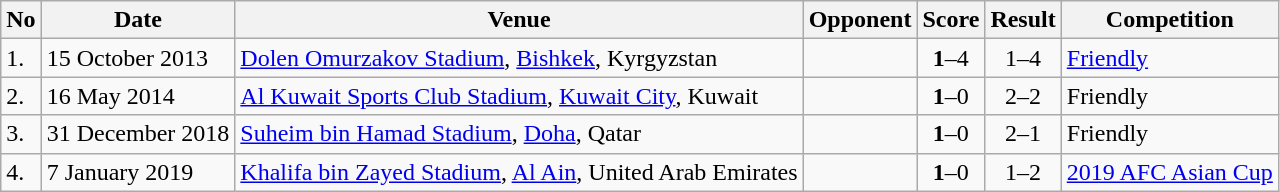<table class="wikitable" style="font-size:100%;">
<tr>
<th>No</th>
<th>Date</th>
<th>Venue</th>
<th>Opponent</th>
<th>Score</th>
<th>Result</th>
<th>Competition</th>
</tr>
<tr>
<td>1.</td>
<td>15 October 2013</td>
<td><a href='#'>Dolen Omurzakov Stadium</a>, <a href='#'>Bishkek</a>, Kyrgyzstan</td>
<td></td>
<td align=center><strong>1</strong>–4</td>
<td align=center>1–4</td>
<td><a href='#'>Friendly</a></td>
</tr>
<tr>
<td>2.</td>
<td>16 May 2014</td>
<td><a href='#'>Al Kuwait Sports Club Stadium</a>, <a href='#'>Kuwait City</a>, Kuwait</td>
<td></td>
<td align=center><strong>1</strong>–0</td>
<td align=center>2–2</td>
<td>Friendly</td>
</tr>
<tr>
<td>3.</td>
<td>31 December 2018</td>
<td><a href='#'>Suheim bin Hamad Stadium</a>, <a href='#'>Doha</a>, Qatar</td>
<td></td>
<td align=center><strong>1</strong>–0</td>
<td align=center>2–1</td>
<td>Friendly</td>
</tr>
<tr>
<td>4.</td>
<td>7 January 2019</td>
<td><a href='#'>Khalifa bin Zayed Stadium</a>, <a href='#'>Al Ain</a>, United Arab Emirates</td>
<td></td>
<td align=center><strong>1</strong>–0</td>
<td align=center>1–2</td>
<td><a href='#'>2019 AFC Asian Cup</a></td>
</tr>
</table>
